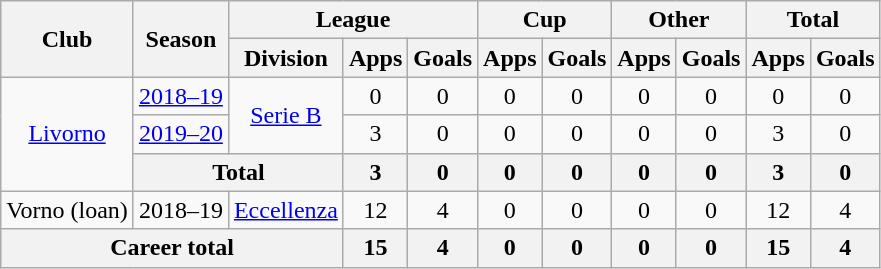<table class="wikitable" style="text-align: center">
<tr>
<th rowspan="2">Club</th>
<th rowspan="2">Season</th>
<th colspan="3">League</th>
<th colspan="2">Cup</th>
<th colspan="2">Other</th>
<th colspan="2">Total</th>
</tr>
<tr>
<th>Division</th>
<th>Apps</th>
<th>Goals</th>
<th>Apps</th>
<th>Goals</th>
<th>Apps</th>
<th>Goals</th>
<th>Apps</th>
<th>Goals</th>
</tr>
<tr>
<td rowspan="3"><a href='#'>Livorno</a></td>
<td><a href='#'>2018–19</a></td>
<td rowspan="2"><a href='#'>Serie B</a></td>
<td>0</td>
<td>0</td>
<td>0</td>
<td>0</td>
<td>0</td>
<td>0</td>
<td>0</td>
<td>0</td>
</tr>
<tr>
<td><a href='#'>2019–20</a></td>
<td>3</td>
<td>0</td>
<td>0</td>
<td>0</td>
<td>0</td>
<td>0</td>
<td>3</td>
<td>0</td>
</tr>
<tr>
<th colspan="2">Total</th>
<th>3</th>
<th>0</th>
<th>0</th>
<th>0</th>
<th>0</th>
<th>0</th>
<th>3</th>
<th>0</th>
</tr>
<tr>
<td>Vorno (loan)</td>
<td>2018–19</td>
<td><a href='#'>Eccellenza</a></td>
<td>12</td>
<td>4</td>
<td>0</td>
<td>0</td>
<td>0</td>
<td>0</td>
<td>12</td>
<td>4</td>
</tr>
<tr>
<th colspan="3">Career total</th>
<th>15</th>
<th>4</th>
<th>0</th>
<th>0</th>
<th>0</th>
<th>0</th>
<th>15</th>
<th>4</th>
</tr>
</table>
